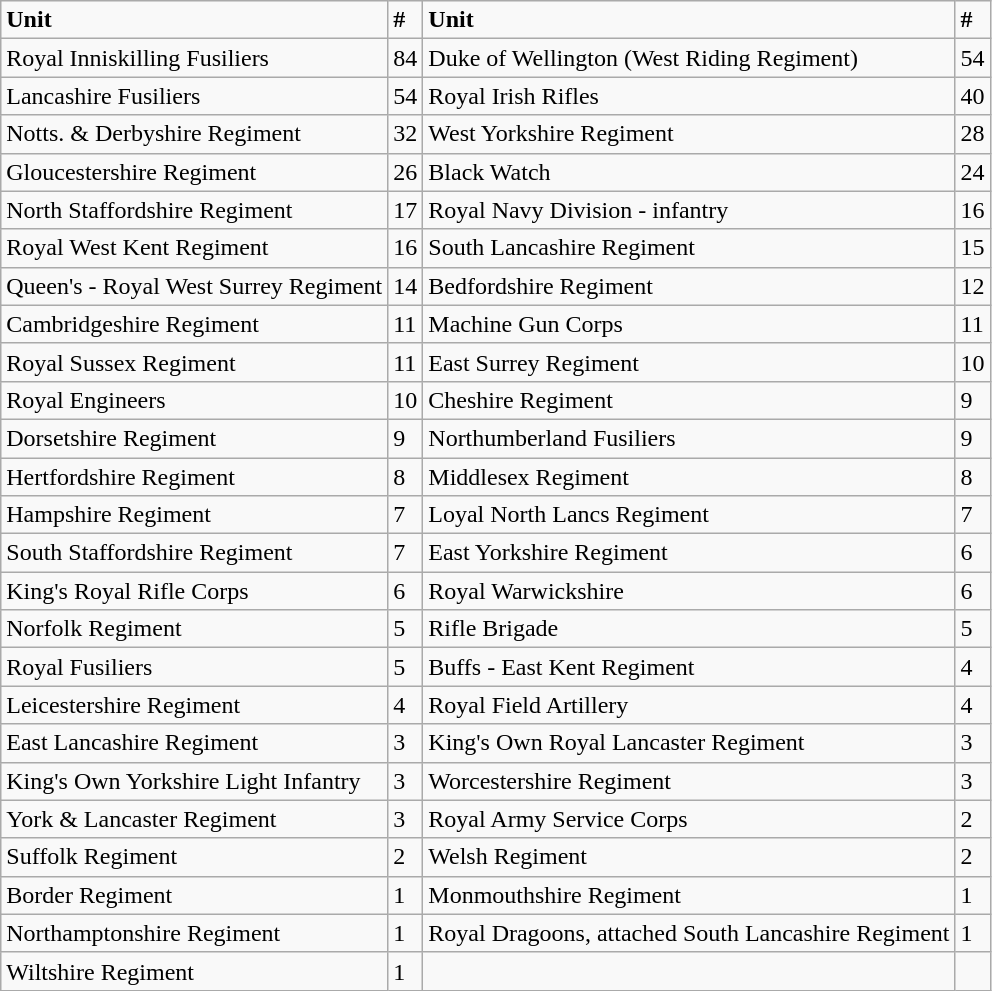<table class="wikitable">
<tr>
<td><strong>Unit</strong></td>
<td><strong>#</strong></td>
<td><strong>Unit</strong></td>
<td><strong>#</strong></td>
</tr>
<tr>
<td>Royal Inniskilling Fusiliers</td>
<td>84</td>
<td>Duke of Wellington (West Riding Regiment)</td>
<td>54</td>
</tr>
<tr>
<td>Lancashire Fusiliers</td>
<td>54</td>
<td>Royal Irish Rifles</td>
<td>40</td>
</tr>
<tr>
<td>Notts. & Derbyshire Regiment</td>
<td>32</td>
<td>West Yorkshire Regiment</td>
<td>28</td>
</tr>
<tr>
<td>Gloucestershire Regiment</td>
<td>26</td>
<td>Black Watch</td>
<td>24</td>
</tr>
<tr>
<td>North Staffordshire Regiment</td>
<td>17</td>
<td>Royal Navy Division - infantry</td>
<td>16</td>
</tr>
<tr>
<td>Royal West Kent Regiment</td>
<td>16</td>
<td>South Lancashire Regiment</td>
<td>15</td>
</tr>
<tr>
<td>Queen's - Royal West Surrey Regiment</td>
<td>14</td>
<td>Bedfordshire Regiment</td>
<td>12</td>
</tr>
<tr>
<td>Cambridgeshire Regiment</td>
<td>11</td>
<td>Machine Gun Corps</td>
<td>11</td>
</tr>
<tr>
<td>Royal Sussex Regiment</td>
<td>11</td>
<td>East Surrey Regiment</td>
<td>10</td>
</tr>
<tr>
<td>Royal Engineers</td>
<td>10</td>
<td>Cheshire Regiment</td>
<td>9</td>
</tr>
<tr>
<td>Dorsetshire Regiment</td>
<td>9</td>
<td>Northumberland Fusiliers</td>
<td>9</td>
</tr>
<tr>
<td>Hertfordshire Regiment</td>
<td>8</td>
<td>Middlesex Regiment</td>
<td>8</td>
</tr>
<tr>
<td>Hampshire Regiment</td>
<td>7</td>
<td>Loyal North Lancs Regiment</td>
<td>7</td>
</tr>
<tr>
<td>South Staffordshire Regiment</td>
<td>7</td>
<td>East Yorkshire Regiment</td>
<td>6</td>
</tr>
<tr>
<td>King's Royal Rifle Corps</td>
<td>6</td>
<td>Royal Warwickshire</td>
<td>6</td>
</tr>
<tr>
<td>Norfolk Regiment</td>
<td>5</td>
<td>Rifle Brigade</td>
<td>5</td>
</tr>
<tr>
<td>Royal Fusiliers</td>
<td>5</td>
<td>Buffs - East Kent Regiment</td>
<td>4</td>
</tr>
<tr>
<td>Leicestershire Regiment</td>
<td>4</td>
<td>Royal Field Artillery</td>
<td>4</td>
</tr>
<tr>
<td>East Lancashire Regiment</td>
<td>3</td>
<td>King's Own Royal Lancaster Regiment</td>
<td>3</td>
</tr>
<tr>
<td>King's Own Yorkshire Light Infantry</td>
<td>3</td>
<td>Worcestershire Regiment</td>
<td>3</td>
</tr>
<tr>
<td>York & Lancaster Regiment</td>
<td>3</td>
<td>Royal Army Service Corps</td>
<td>2</td>
</tr>
<tr>
<td>Suffolk Regiment</td>
<td>2</td>
<td>Welsh Regiment</td>
<td>2</td>
</tr>
<tr>
<td>Border Regiment</td>
<td>1</td>
<td>Monmouthshire Regiment</td>
<td>1</td>
</tr>
<tr>
<td>Northamptonshire Regiment</td>
<td>1</td>
<td>Royal Dragoons, attached South Lancashire Regiment</td>
<td>1</td>
</tr>
<tr>
<td>Wiltshire Regiment</td>
<td>1</td>
<td></td>
</tr>
</table>
